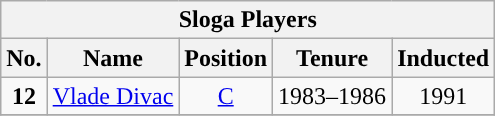<table class="wikitable" style="text-align:center">
<tr>
<th colspan="5">Sloga Players</th>
</tr>
<tr>
<th>No.</th>
<th>Name</th>
<th>Position</th>
<th>Tenure</th>
<th>Inducted</th>
</tr>
<tr>
<td><strong>12</strong></td>
<td><a href='#'>Vlade Divac</a></td>
<td><a href='#'>C</a></td>
<td>1983–1986</td>
<td>1991</td>
</tr>
<tr>
</tr>
</table>
